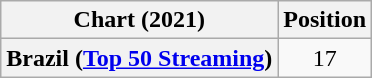<table class="wikitable sortable plainrowheaders" style="text-align:center">
<tr>
<th scope="col">Chart (2021)</th>
<th scope="col">Position</th>
</tr>
<tr>
<th scope="row">Brazil (<a href='#'>Top 50 Streaming</a>)</th>
<td>17</td>
</tr>
</table>
